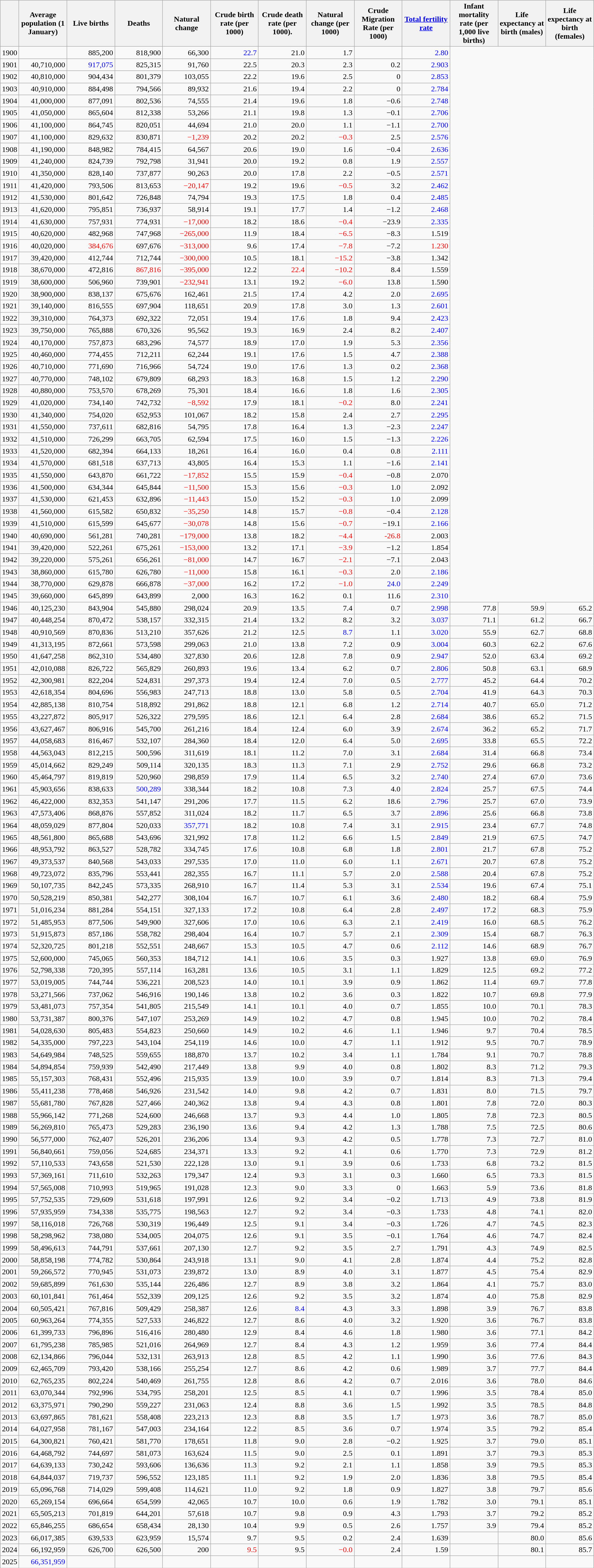<table class="wikitable sortable" style="text-align: right;">
<tr>
<th></th>
<th style="width:70pt;">Average population (1 January)</th>
<th style="width:70pt;">Live births</th>
<th style="width:70pt;">Deaths</th>
<th style="width:70pt;">Natural change</th>
<th style="width:70pt;">Crude birth rate (per 1000)</th>
<th style="width:70pt;">Crude death rate (per 1000).</th>
<th style="width:70pt;">Natural change (per 1000)</th>
<th style="width:70pt;">Crude Migration Rate (per 1000)</th>
<th style="width:70pt;"><a href='#'>Total fertility rate</a></th>
<th style="width:70pt;">Infant mortality rate (per 1,000 live births)</th>
<th style="width:70pt;">Life expectancy at birth (males)</th>
<th style="width:70pt;">Life expectancy at birth (females)</th>
</tr>
<tr>
<td>1900</td>
<td></td>
<td>885,200</td>
<td>818,900</td>
<td>66,300</td>
<td style="color: blue">22.7</td>
<td>21.0</td>
<td>1.7</td>
<td></td>
<td style="color:blue; text-align:right;">2.80</td>
</tr>
<tr>
<td>1901</td>
<td>40,710,000</td>
<td style="color:blue; text-align:right;">917,075</td>
<td>825,315</td>
<td>91,760</td>
<td>22.5</td>
<td>20.3</td>
<td>2.3</td>
<td>0.2</td>
<td style="color:blue; text-align:right;">2.903</td>
</tr>
<tr>
<td>1902</td>
<td>40,810,000</td>
<td>904,434</td>
<td>801,379</td>
<td>103,055</td>
<td>22.2</td>
<td>19.6</td>
<td>2.5</td>
<td>0</td>
<td style="color:blue; text-align:right;">2.853</td>
</tr>
<tr>
<td>1903</td>
<td>40,910,000</td>
<td>884,498</td>
<td>794,566</td>
<td>89,932</td>
<td>21.6</td>
<td>19.4</td>
<td>2.2</td>
<td>0</td>
<td style="color:blue; text-align:right;">2.784</td>
</tr>
<tr>
<td>1904</td>
<td>41,000,000</td>
<td>877,091</td>
<td>802,536</td>
<td>74,555</td>
<td>21.4</td>
<td>19.6</td>
<td>1.8</td>
<td>−0.6</td>
<td style="color:blue; text-align:right;">2.748</td>
</tr>
<tr>
<td>1905</td>
<td>41,050,000</td>
<td>865,604</td>
<td>812,338</td>
<td>53,266</td>
<td>21.1</td>
<td>19.8</td>
<td>1.3</td>
<td>−0.1</td>
<td style="color:blue; text-align:right;">2.706</td>
</tr>
<tr>
<td>1906</td>
<td>41,100,000</td>
<td>864,745</td>
<td>820,051</td>
<td>44,694</td>
<td>21.0</td>
<td>20.0</td>
<td>1.1</td>
<td>−1.1</td>
<td style="color:blue; text-align:right;">2.700</td>
</tr>
<tr>
<td>1907</td>
<td>41,100,000</td>
<td>829,632</td>
<td>830,871</td>
<td style="color:red; text-align:right;">−1,239</td>
<td>20.2</td>
<td>20.2</td>
<td style="color:red; text-align:right;">−0.3</td>
<td>2.5</td>
<td style="color:blue; text-align:right;">2.576</td>
</tr>
<tr>
<td>1908</td>
<td>41,190,000</td>
<td>848,982</td>
<td>784,415</td>
<td>64,567</td>
<td>20.6</td>
<td>19.0</td>
<td>1.6</td>
<td>−0.4</td>
<td style="color:blue; text-align:right;">2.636</td>
</tr>
<tr>
<td>1909</td>
<td>41,240,000</td>
<td>824,739</td>
<td>792,798</td>
<td>31,941</td>
<td>20.0</td>
<td>19.2</td>
<td>0.8</td>
<td>1.9</td>
<td style="color:blue; text-align:right;">2.557</td>
</tr>
<tr>
<td>1910</td>
<td>41,350,000</td>
<td>828,140</td>
<td>737,877</td>
<td>90,263</td>
<td>20.0</td>
<td>17.8</td>
<td>2.2</td>
<td>−0.5</td>
<td style="color:blue; text-align:right;">2.571</td>
</tr>
<tr>
<td>1911</td>
<td>41,420,000</td>
<td>793,506</td>
<td>813,653</td>
<td style="color:red; text-align:right;">−20,147</td>
<td>19.2</td>
<td>19.6</td>
<td style="color:red; text-align:right;">−0.5</td>
<td>3.2</td>
<td style="color:blue; text-align:right;">2.462</td>
</tr>
<tr>
<td>1912</td>
<td>41,530,000</td>
<td>801,642</td>
<td>726,848</td>
<td>74,794</td>
<td>19.3</td>
<td>17.5</td>
<td>1.8</td>
<td>0.4</td>
<td style="color:blue; text-align:right;">2.485</td>
</tr>
<tr>
<td>1913</td>
<td>41,620,000</td>
<td>795,851</td>
<td>736,937</td>
<td>58,914</td>
<td>19.1</td>
<td>17.7</td>
<td>1.4</td>
<td>−1.2</td>
<td style="color:blue; text-align:right;">2.468</td>
</tr>
<tr>
<td>1914</td>
<td>41,630,000</td>
<td>757,931</td>
<td>774,931</td>
<td style="color:red; text-align:right;">−17,000</td>
<td>18.2</td>
<td>18.6</td>
<td style="color:red; text-align:right;">−0.4</td>
<td>−23.9</td>
<td style="color:blue; text-align:right;">2.335</td>
</tr>
<tr>
<td>1915</td>
<td>40,620,000</td>
<td>482,968</td>
<td>747,968</td>
<td style="color:red; text-align:right;">−265,000</td>
<td>11.9</td>
<td>18.4</td>
<td style="color:red; text-align:right;">−6.5</td>
<td>−8.3</td>
<td>1.519</td>
</tr>
<tr>
<td>1916</td>
<td>40,020,000</td>
<td style="color:red; text-align:right;">384,676</td>
<td>697,676</td>
<td style="color:red; text-align:right;">−313,000</td>
<td>9.6</td>
<td>17.4</td>
<td style="color:red; text-align:right;">−7.8</td>
<td>−7.2</td>
<td style="color:red; text-align:right;">1.230</td>
</tr>
<tr>
<td>1917</td>
<td>39,420,000</td>
<td>412,744</td>
<td>712,744</td>
<td style="color:red; text-align:right;">−300,000</td>
<td>10.5</td>
<td>18.1</td>
<td style="color:red; text-align:right;">−15.2</td>
<td>−3.8</td>
<td>1.342</td>
</tr>
<tr>
<td>1918</td>
<td>38,670,000</td>
<td>472,816</td>
<td style="color:red; text-align:right;">867,816</td>
<td style="color:red; text-align:right;">−395,000</td>
<td>12.2</td>
<td style="color: red">22.4</td>
<td style="color:red; text-align:right;">−10.2</td>
<td>8.4</td>
<td>1.559</td>
</tr>
<tr>
<td>1919</td>
<td>38,600,000</td>
<td>506,960</td>
<td>739,901</td>
<td style="color:red; text-align:right;">−232,941</td>
<td>13.1</td>
<td>19.2</td>
<td style="color:red; text-align:right;">−6.0</td>
<td>13.8</td>
<td>1.590</td>
</tr>
<tr>
<td>1920</td>
<td>38,900,000</td>
<td>838,137</td>
<td>675,676</td>
<td>162,461</td>
<td>21.5</td>
<td>17.4</td>
<td>4.2</td>
<td>2.0</td>
<td style="color:blue; text-align:right;">2.695</td>
</tr>
<tr>
<td>1921</td>
<td>39,140,000</td>
<td>816,555</td>
<td>697,904</td>
<td>118,651</td>
<td>20.9</td>
<td>17.8</td>
<td>3.0</td>
<td>1.3</td>
<td style="color:blue; text-align:right;">2.601</td>
</tr>
<tr>
<td>1922</td>
<td>39,310,000</td>
<td>764,373</td>
<td>692,322</td>
<td>72,051</td>
<td>19.4</td>
<td>17.6</td>
<td>1.8</td>
<td>9.4</td>
<td style="color:blue; text-align:right;">2.423</td>
</tr>
<tr>
<td>1923</td>
<td>39,750,000</td>
<td>765,888</td>
<td>670,326</td>
<td>95,562</td>
<td>19.3</td>
<td>16.9</td>
<td>2.4</td>
<td>8.2</td>
<td style="color:blue; text-align:right;">2.407</td>
</tr>
<tr>
<td>1924</td>
<td>40,170,000</td>
<td>757,873</td>
<td>683,296</td>
<td>74,577</td>
<td>18.9</td>
<td>17.0</td>
<td>1.9</td>
<td>5.3</td>
<td style="color:blue; text-align:right;">2.356</td>
</tr>
<tr>
<td>1925</td>
<td>40,460,000</td>
<td>774,455</td>
<td>712,211</td>
<td>62,244</td>
<td>19.1</td>
<td>17.6</td>
<td>1.5</td>
<td>4.7</td>
<td style="color:blue; text-align:right;">2.388</td>
</tr>
<tr>
<td>1926</td>
<td>40,710,000</td>
<td>771,690</td>
<td>716,966</td>
<td>54,724</td>
<td>19.0</td>
<td>17.6</td>
<td>1.3</td>
<td>0.2</td>
<td style="color:blue; text-align:right;">2.368</td>
</tr>
<tr>
<td>1927</td>
<td>40,770,000</td>
<td>748,102</td>
<td>679,809</td>
<td>68,293</td>
<td>18.3</td>
<td>16.8</td>
<td>1.5</td>
<td>1.2</td>
<td style="color:blue; text-align:right;">2.290</td>
</tr>
<tr>
<td>1928</td>
<td>40,880,000</td>
<td>753,570</td>
<td>678,269</td>
<td>75,301</td>
<td>18.4</td>
<td>16.6</td>
<td>1.8</td>
<td>1.6</td>
<td style="color:blue; text-align:right;">2.305</td>
</tr>
<tr>
<td>1929</td>
<td>41,020,000</td>
<td>734,140</td>
<td>742,732</td>
<td style="color:red; text-align:right;">−8,592</td>
<td>17.9</td>
<td>18.1</td>
<td style="color:red; text-align:right;">−0.2</td>
<td>8.0</td>
<td style="color:blue; text-align:right;">2.241</td>
</tr>
<tr>
<td>1930</td>
<td>41,340,000</td>
<td>754,020</td>
<td>652,953</td>
<td>101,067</td>
<td>18.2</td>
<td>15.8</td>
<td>2.4</td>
<td>2.7</td>
<td style="color:blue; text-align:right;">2.295</td>
</tr>
<tr>
<td>1931</td>
<td>41,550,000</td>
<td>737,611</td>
<td>682,816</td>
<td>54,795</td>
<td>17.8</td>
<td>16.4</td>
<td>1.3</td>
<td>−2.3</td>
<td style="color:blue; text-align:right;">2.247</td>
</tr>
<tr>
<td>1932</td>
<td>41,510,000</td>
<td>726,299</td>
<td>663,705</td>
<td>62,594</td>
<td>17.5</td>
<td>16.0</td>
<td>1.5</td>
<td>−1.3</td>
<td style="color:blue; text-align:right;">2.226</td>
</tr>
<tr>
<td>1933</td>
<td>41,520,000</td>
<td>682,394</td>
<td>664,133</td>
<td>18,261</td>
<td>16.4</td>
<td>16.0</td>
<td>0.4</td>
<td>0.8</td>
<td style="color:blue; text-align:right;">2.111</td>
</tr>
<tr>
<td>1934</td>
<td>41,570,000</td>
<td>681,518</td>
<td>637,713</td>
<td>43,805</td>
<td>16.4</td>
<td>15.3</td>
<td>1.1</td>
<td>−1.6</td>
<td style="color:blue; text-align:right;">2.141</td>
</tr>
<tr>
<td>1935</td>
<td>41,550,000</td>
<td>643,870</td>
<td>661,722</td>
<td style="color:red; text-align:right;">−17,852</td>
<td>15.5</td>
<td>15.9</td>
<td style="color:red; text-align:right;">−0.4</td>
<td>−0.8</td>
<td>2.070</td>
</tr>
<tr>
<td>1936</td>
<td>41,500,000</td>
<td>634,344</td>
<td>645,844</td>
<td style="color:red; text-align:right;">−11,500</td>
<td>15.3</td>
<td>15.6</td>
<td style="color:red; text-align:right;">−0.3</td>
<td>1.0</td>
<td>2.092</td>
</tr>
<tr>
<td>1937</td>
<td>41,530,000</td>
<td>621,453</td>
<td>632,896</td>
<td style="color:red; text-align:right;">−11,443</td>
<td>15.0</td>
<td>15.2</td>
<td style="color:red; text-align:right;">−0.3</td>
<td>1.0</td>
<td>2.099</td>
</tr>
<tr>
<td>1938</td>
<td>41,560,000</td>
<td>615,582</td>
<td>650,832</td>
<td style="color:red; text-align:right;">−35,250</td>
<td>14.8</td>
<td>15.7</td>
<td style="color:red; text-align:right;">−0.8</td>
<td>−0.4</td>
<td style="color:blue; text-align:right;">2.128</td>
</tr>
<tr>
<td>1939</td>
<td>41,510,000</td>
<td>615,599</td>
<td>645,677</td>
<td style="color:red; text-align:right;">−30,078</td>
<td>14.8</td>
<td>15.6</td>
<td style="color:red; text-align:right;">−0.7</td>
<td>−19.1</td>
<td style="color:blue; text-align:right;">2.166</td>
</tr>
<tr>
<td>1940</td>
<td>40,690,000</td>
<td>561,281</td>
<td>740,281</td>
<td style="color:red; text-align:right;">−179,000</td>
<td>13.8</td>
<td>18.2</td>
<td style="color:red; text-align:right;">−4.4</td>
<td style="color: red">-26.8</td>
<td>2.003</td>
</tr>
<tr>
<td>1941</td>
<td>39,420,000</td>
<td>522,261</td>
<td>675,261</td>
<td style="color:red; text-align:right;">−153,000</td>
<td>13.2</td>
<td>17.1</td>
<td style="color:red; text-align:right;">−3.9</td>
<td>−1.2</td>
<td>1.854</td>
</tr>
<tr>
<td>1942</td>
<td>39,220,000</td>
<td>575,261</td>
<td>656,261</td>
<td style="color:red; text-align:right;">−81,000</td>
<td>14.7</td>
<td>16.7</td>
<td style="color:red; text-align:right;">−2.1</td>
<td>−7.1</td>
<td>2.043</td>
</tr>
<tr>
<td>1943</td>
<td>38,860,000</td>
<td>615,780</td>
<td>626,780</td>
<td style="color:red; text-align:right;">−11,000</td>
<td>15.8</td>
<td>16.1</td>
<td style="color:red; text-align:right;">−0.3</td>
<td>2.0</td>
<td style="color:blue; text-align:right;">2.186</td>
</tr>
<tr>
<td>1944</td>
<td>38,770,000</td>
<td>629,878</td>
<td>666,878</td>
<td style="color:red; text-align:right;">−37,000</td>
<td>16.2</td>
<td>17.2</td>
<td style="color:red; text-align:right;">−1.0</td>
<td style="color: blue">24.0</td>
<td style="color:blue; text-align:right;">2.249</td>
</tr>
<tr>
<td>1945</td>
<td>39,660,000</td>
<td>645,899</td>
<td>643,899</td>
<td>2,000</td>
<td>16.3</td>
<td>16.2</td>
<td>0.1</td>
<td>11.6</td>
<td style="color: blue">2.310</td>
</tr>
<tr>
<td>1946</td>
<td>40,125,230 </td>
<td>843,904</td>
<td>545,880</td>
<td>298,024</td>
<td>20.9</td>
<td>13.5</td>
<td>7.4</td>
<td>0.7</td>
<td style="color: blue">2.998</td>
<td>77.8</td>
<td>59.9</td>
<td>65.2</td>
</tr>
<tr>
<td>1947</td>
<td>40,448,254</td>
<td>870,472</td>
<td>538,157</td>
<td>332,315</td>
<td>21.4</td>
<td>13.2</td>
<td>8.2</td>
<td>3.2</td>
<td style="color:blue; text-align:right;">3.037</td>
<td>71.1</td>
<td>61.2</td>
<td>66.7</td>
</tr>
<tr>
<td>1948</td>
<td>40,910,569</td>
<td>870,836</td>
<td>513,210</td>
<td>357,626</td>
<td>21.2</td>
<td>12.5</td>
<td style="color: blue">8.7</td>
<td>1.1</td>
<td style="color: blue">3.020</td>
<td>55.9</td>
<td>62.7</td>
<td>68.8</td>
</tr>
<tr>
<td>1949</td>
<td>41,313,195</td>
<td>872,661</td>
<td>573,598</td>
<td>299,063</td>
<td>21.0</td>
<td>13.8</td>
<td>7.2</td>
<td>0.9</td>
<td style="color: blue">3.004</td>
<td>60.3</td>
<td>62.2</td>
<td>67.6</td>
</tr>
<tr>
<td>1950</td>
<td>41,647,258</td>
<td>862,310</td>
<td>534,480</td>
<td>327,830</td>
<td>20.6</td>
<td>12.8</td>
<td>7.8</td>
<td>0.9</td>
<td style="color: blue">2.947</td>
<td>52.0</td>
<td>63.4</td>
<td>69.2</td>
</tr>
<tr>
<td>1951</td>
<td>42,010,088</td>
<td>826,722</td>
<td>565,829</td>
<td>260,893</td>
<td>19.6</td>
<td>13.4</td>
<td>6.2</td>
<td>0.7</td>
<td style="color: blue">2.806</td>
<td>50.8</td>
<td>63.1</td>
<td>68.9</td>
</tr>
<tr>
<td>1952</td>
<td>42,300,981</td>
<td>822,204</td>
<td>524,831</td>
<td>297,373</td>
<td>19.4</td>
<td>12.4</td>
<td>7.0</td>
<td>0.5</td>
<td style="color: blue">2.777</td>
<td>45.2</td>
<td>64.4</td>
<td>70.2</td>
</tr>
<tr>
<td>1953</td>
<td>42,618,354</td>
<td>804,696</td>
<td>556,983</td>
<td>247,713</td>
<td>18.8</td>
<td>13.0</td>
<td>5.8</td>
<td>0.5</td>
<td style="color:blue; text-align:right;">2.704</td>
<td>41.9</td>
<td>64.3</td>
<td>70.3</td>
</tr>
<tr>
<td>1954</td>
<td>42,885,138</td>
<td>810,754</td>
<td>518,892</td>
<td>291,862</td>
<td>18.8</td>
<td>12.1</td>
<td>6.8</td>
<td>1.2</td>
<td style="color:blue; text-align:right;">2.714</td>
<td>40.7</td>
<td>65.0</td>
<td>71.2</td>
</tr>
<tr>
<td>1955</td>
<td>43,227,872</td>
<td>805,917</td>
<td>526,322</td>
<td>279,595</td>
<td>18.6</td>
<td>12.1</td>
<td>6.4</td>
<td>2.8</td>
<td style="color:blue; text-align:right;">2.684</td>
<td>38.6</td>
<td>65.2</td>
<td>71.5</td>
</tr>
<tr>
<td>1956</td>
<td>43,627,467</td>
<td>806,916</td>
<td>545,700</td>
<td>261,216</td>
<td>18.4</td>
<td>12.4</td>
<td>6.0</td>
<td>3.9</td>
<td style="color:blue; text-align:right;">2.674</td>
<td>36.2</td>
<td>65.2</td>
<td>71.7</td>
</tr>
<tr>
<td>1957</td>
<td>44,058,683</td>
<td>816,467</td>
<td>532,107</td>
<td>284,360</td>
<td>18.4</td>
<td>12.0</td>
<td>6.4</td>
<td>5.0</td>
<td style="color:blue; text-align:right;">2.695</td>
<td>33.8</td>
<td>65.5</td>
<td>72.2</td>
</tr>
<tr>
<td>1958</td>
<td>44,563,043</td>
<td>812,215</td>
<td>500,596</td>
<td>311,619</td>
<td>18.1</td>
<td>11.2</td>
<td>7.0</td>
<td>3.1</td>
<td style="color:blue; text-align:right;">2.684</td>
<td>31.4</td>
<td>66.8</td>
<td>73.4</td>
</tr>
<tr>
<td>1959</td>
<td>45,014,662</td>
<td>829,249</td>
<td>509,114</td>
<td>320,135</td>
<td>18.3</td>
<td>11.3</td>
<td>7.1</td>
<td>2.9</td>
<td style="color:blue; text-align:right;">2.752</td>
<td>29.6</td>
<td>66.8</td>
<td>73.2</td>
</tr>
<tr>
<td>1960</td>
<td>45,464,797</td>
<td>819,819</td>
<td>520,960</td>
<td>298,859</td>
<td>17.9</td>
<td>11.4</td>
<td>6.5</td>
<td>3.2</td>
<td style="color:blue; text-align:right;">2.740</td>
<td>27.4</td>
<td>67.0</td>
<td>73.6</td>
</tr>
<tr>
<td>1961</td>
<td>45,903,656</td>
<td>838,633</td>
<td style="color:blue; text-align:right;">500,289</td>
<td>338,344</td>
<td>18.2</td>
<td>10.8</td>
<td>7.3</td>
<td>4.0</td>
<td style="color:blue; text-align:right;">2.824</td>
<td>25.7</td>
<td>67.5</td>
<td>74.4</td>
</tr>
<tr>
<td>1962</td>
<td>46,422,000</td>
<td>832,353</td>
<td>541,147</td>
<td>291,206</td>
<td>17.7</td>
<td>11.5</td>
<td>6.2</td>
<td>18.6</td>
<td style="color:blue; text-align:right;">2.796</td>
<td>25.7</td>
<td>67.0</td>
<td>73.9</td>
</tr>
<tr>
<td>1963</td>
<td>47,573,406</td>
<td>868,876</td>
<td>557,852</td>
<td>311,024</td>
<td>18.2</td>
<td>11.7</td>
<td>6.5</td>
<td>3.7</td>
<td style="color:blue; text-align:right;">2.896</td>
<td>25.6</td>
<td>66.8</td>
<td>73.8</td>
</tr>
<tr>
<td>1964</td>
<td>48,059,029</td>
<td>877,804</td>
<td>520,033</td>
<td style="color:blue; text-align:right;">357,771</td>
<td>18.2</td>
<td>10.8</td>
<td>7.4</td>
<td>3.1</td>
<td style="color:blue; text-align:right;">2.915</td>
<td>23.4</td>
<td>67.7</td>
<td>74.8</td>
</tr>
<tr>
<td>1965</td>
<td>48,561,800</td>
<td>865,688</td>
<td>543,696</td>
<td>321,992</td>
<td>17.8</td>
<td>11.2</td>
<td>6.6</td>
<td>1.5</td>
<td style="color:blue; text-align:right;">2.849</td>
<td>21.9</td>
<td>67.5</td>
<td>74.7</td>
</tr>
<tr>
<td>1966</td>
<td>48,953,792</td>
<td>863,527</td>
<td>528,782</td>
<td>334,745</td>
<td>17.6</td>
<td>10.8</td>
<td>6.8</td>
<td>1.8</td>
<td style="color:blue; text-align:right;">2.801</td>
<td>21.7</td>
<td>67.8</td>
<td>75.2</td>
</tr>
<tr>
<td>1967</td>
<td>49,373,537</td>
<td>840,568</td>
<td>543,033</td>
<td>297,535</td>
<td>17.0</td>
<td>11.0</td>
<td>6.0</td>
<td>1.1</td>
<td style="color:blue; text-align:right;">2.671</td>
<td>20.7</td>
<td>67.8</td>
<td>75.2</td>
</tr>
<tr>
<td>1968</td>
<td>49,723,072</td>
<td>835,796</td>
<td>553,441</td>
<td>282,355</td>
<td>16.7</td>
<td>11.1</td>
<td>5.7</td>
<td>2.0</td>
<td style="color:blue; text-align:right;">2.588</td>
<td>20.4</td>
<td>67.8</td>
<td>75.2</td>
</tr>
<tr>
<td>1969</td>
<td>50,107,735</td>
<td>842,245</td>
<td>573,335</td>
<td>268,910</td>
<td>16.7</td>
<td>11.4</td>
<td>5.3</td>
<td>3.1</td>
<td style="color:blue; text-align:right;">2.534</td>
<td>19.6</td>
<td>67.4</td>
<td>75.1</td>
</tr>
<tr>
<td>1970</td>
<td>50,528,219</td>
<td>850,381</td>
<td>542,277</td>
<td>308,104</td>
<td>16.7</td>
<td>10.7</td>
<td>6.1</td>
<td>3.6</td>
<td style="color:blue; text-align:right;">2.480</td>
<td>18.2</td>
<td>68.4</td>
<td>75.9</td>
</tr>
<tr>
<td>1971</td>
<td>51,016,234</td>
<td>881,284</td>
<td>554,151</td>
<td>327,133</td>
<td>17.2</td>
<td>10.8</td>
<td>6.4</td>
<td>2.8</td>
<td style="color:blue; text-align:right;">2.497</td>
<td>17.2</td>
<td>68.3</td>
<td>75.9</td>
</tr>
<tr>
<td>1972</td>
<td>51,485,953</td>
<td>877,506</td>
<td>549,900</td>
<td>327,606</td>
<td>17.0</td>
<td>10.6</td>
<td>6.3</td>
<td>2.1</td>
<td style="color:blue; text-align:right;">2.419</td>
<td>16.0</td>
<td>68.5</td>
<td>76.2</td>
</tr>
<tr>
<td>1973</td>
<td>51,915,873</td>
<td>857,186</td>
<td>558,782</td>
<td>298,404</td>
<td>16.4</td>
<td>10.7</td>
<td>5.7</td>
<td>2.1</td>
<td style="color:blue; text-align:right;">2.309</td>
<td>15.4</td>
<td>68.7</td>
<td>76.3</td>
</tr>
<tr>
<td>1974</td>
<td>52,320,725</td>
<td>801,218</td>
<td>552,551</td>
<td>248,667</td>
<td>15.3</td>
<td>10.5</td>
<td>4.7</td>
<td>0.6</td>
<td style="color:blue; text-align:right;">2.112</td>
<td>14.6</td>
<td>68.9</td>
<td>76.7</td>
</tr>
<tr>
<td>1975</td>
<td>52,600,000</td>
<td>745,065</td>
<td>560,353</td>
<td>184,712</td>
<td>14.1</td>
<td>10.6</td>
<td>3.5</td>
<td>0.3</td>
<td>1.927</td>
<td>13.8</td>
<td>69.0</td>
<td>76.9</td>
</tr>
<tr>
<td>1976</td>
<td>52,798,338</td>
<td>720,395</td>
<td>557,114</td>
<td>163,281</td>
<td>13.6</td>
<td>10.5</td>
<td>3.1</td>
<td>1.1</td>
<td>1.829</td>
<td>12.5</td>
<td>69.2</td>
<td>77.2</td>
</tr>
<tr>
<td>1977</td>
<td>53,019,005</td>
<td>744,744</td>
<td>536,221</td>
<td>208,523</td>
<td>14.0</td>
<td>10.1</td>
<td>3.9</td>
<td>0.9</td>
<td>1.862</td>
<td>11.4</td>
<td>69.7</td>
<td>77.8</td>
</tr>
<tr>
<td>1978</td>
<td>53,271,566</td>
<td>737,062</td>
<td>546,916</td>
<td>190,146</td>
<td>13.8</td>
<td>10.2</td>
<td>3.6</td>
<td>0.3</td>
<td>1.822</td>
<td>10.7</td>
<td>69.8</td>
<td>77.9</td>
</tr>
<tr>
<td>1979</td>
<td>53,481,073</td>
<td>757,354</td>
<td>541,805</td>
<td>215,549</td>
<td>14.1</td>
<td>10.1</td>
<td>4.0</td>
<td>0.7</td>
<td>1.855</td>
<td>10.0</td>
<td>70.1</td>
<td>78.3</td>
</tr>
<tr>
<td>1980</td>
<td>53,731,387</td>
<td>800,376</td>
<td>547,107</td>
<td>253,269</td>
<td>14.9</td>
<td>10.2</td>
<td>4.7</td>
<td>0.8</td>
<td>1.945</td>
<td>10.0</td>
<td>70.2</td>
<td>78.4</td>
</tr>
<tr>
<td>1981</td>
<td>54,028,630</td>
<td>805,483</td>
<td>554,823</td>
<td>250,660</td>
<td>14.9</td>
<td>10.2</td>
<td>4.6</td>
<td>1.1</td>
<td>1.946</td>
<td>9.7</td>
<td>70.4</td>
<td>78.5</td>
</tr>
<tr>
<td>1982</td>
<td>54,335,000</td>
<td>797,223</td>
<td>543,104</td>
<td>254,119</td>
<td>14.6</td>
<td>10.0</td>
<td>4.7</td>
<td>1.1</td>
<td>1.912</td>
<td>9.5</td>
<td>70.7</td>
<td>78.9</td>
</tr>
<tr>
<td>1983</td>
<td>54,649,984</td>
<td>748,525</td>
<td>559,655</td>
<td>188,870</td>
<td>13.7</td>
<td>10.2</td>
<td>3.4</td>
<td>1.1</td>
<td>1.784</td>
<td>9.1</td>
<td>70.7</td>
<td>78.8</td>
</tr>
<tr>
<td>1984</td>
<td>54,894,854</td>
<td>759,939</td>
<td>542,490</td>
<td>217,449</td>
<td>13.8</td>
<td>9.9</td>
<td>4.0</td>
<td>0.8</td>
<td>1.802</td>
<td>8.3</td>
<td>71.2</td>
<td>79.3</td>
</tr>
<tr>
<td>1985</td>
<td>55,157,303</td>
<td>768,431</td>
<td>552,496</td>
<td>215,935</td>
<td>13.9</td>
<td>10.0</td>
<td>3.9</td>
<td>0.7</td>
<td>1.814</td>
<td>8.3</td>
<td>71.3</td>
<td>79.4</td>
</tr>
<tr>
<td>1986</td>
<td>55,411,238</td>
<td>778,468</td>
<td>546,926</td>
<td>231,542</td>
<td>14.0</td>
<td>9.8</td>
<td>4.2</td>
<td>0.7</td>
<td>1.831</td>
<td>8.0</td>
<td>71.5</td>
<td>79.7</td>
</tr>
<tr>
<td>1987</td>
<td>55,681,780</td>
<td>767,828</td>
<td>527,466</td>
<td>240,362</td>
<td>13.8</td>
<td>9.4</td>
<td>4.3</td>
<td>0.8</td>
<td>1.801</td>
<td>7.8</td>
<td>72.0</td>
<td>80.3</td>
</tr>
<tr>
<td>1988</td>
<td>55,966,142</td>
<td>771,268</td>
<td>524,600</td>
<td>246,668</td>
<td>13.7</td>
<td>9.3</td>
<td>4.4</td>
<td>1.0</td>
<td>1.805</td>
<td>7.8</td>
<td>72.3</td>
<td>80.5</td>
</tr>
<tr>
<td>1989</td>
<td>56,269,810</td>
<td>765,473</td>
<td>529,283</td>
<td>236,190</td>
<td>13.6</td>
<td>9.4</td>
<td>4.2</td>
<td>1.3</td>
<td>1.788</td>
<td>7.5</td>
<td>72.5</td>
<td>80.6</td>
</tr>
<tr>
<td>1990</td>
<td>56,577,000</td>
<td>762,407</td>
<td>526,201</td>
<td>236,206</td>
<td>13.4</td>
<td>9.3</td>
<td>4.2</td>
<td>0.5</td>
<td>1.778</td>
<td>7.3</td>
<td>72.7</td>
<td>81.0</td>
</tr>
<tr>
<td>1991</td>
<td>56,840,661</td>
<td>759,056</td>
<td>524,685</td>
<td>234,371</td>
<td>13.3</td>
<td>9.2</td>
<td>4.1</td>
<td>0.6</td>
<td>1.770</td>
<td>7.3</td>
<td>72.9</td>
<td>81.2</td>
</tr>
<tr>
<td>1992</td>
<td>57,110,533</td>
<td>743,658</td>
<td>521,530</td>
<td>222,128</td>
<td>13.0</td>
<td>9.1</td>
<td>3.9</td>
<td>0.6</td>
<td>1.733</td>
<td>6.8</td>
<td>73.2</td>
<td>81.5</td>
</tr>
<tr>
<td>1993</td>
<td>57,369,161</td>
<td>711,610</td>
<td>532,263</td>
<td>179,347</td>
<td>12.4</td>
<td>9.3</td>
<td>3.1</td>
<td>0.3</td>
<td>1.660</td>
<td>6.5</td>
<td>73.3</td>
<td>81.5</td>
</tr>
<tr>
<td>1994</td>
<td>57,565,008</td>
<td>710,993</td>
<td>519,965</td>
<td>191,028</td>
<td>12.3</td>
<td>9.0</td>
<td>3.3</td>
<td>0</td>
<td>1.663</td>
<td>5.9</td>
<td>73.6</td>
<td>81.8</td>
</tr>
<tr>
<td>1995</td>
<td>57,752,535</td>
<td>729,609</td>
<td>531,618</td>
<td>197,991</td>
<td>12.6</td>
<td>9.2</td>
<td>3.4</td>
<td>−0.2</td>
<td>1.713</td>
<td>4.9</td>
<td>73.8</td>
<td>81.9</td>
</tr>
<tr>
<td>1996</td>
<td>57,935,959</td>
<td>734,338</td>
<td>535,775</td>
<td>198,563</td>
<td>12.7</td>
<td>9.2</td>
<td>3.4</td>
<td>−0.3</td>
<td>1.733</td>
<td>4.8</td>
<td>74.1</td>
<td>82.0</td>
</tr>
<tr>
<td>1997</td>
<td>58,116,018</td>
<td>726,768</td>
<td>530,319</td>
<td>196,449</td>
<td>12.5</td>
<td>9.1</td>
<td>3.4</td>
<td>−0.3</td>
<td>1.726</td>
<td>4.7</td>
<td>74.5</td>
<td>82.3</td>
</tr>
<tr>
<td>1998</td>
<td>58,298,962</td>
<td>738,080</td>
<td>534,005</td>
<td>204,075</td>
<td>12.6</td>
<td>9.1</td>
<td>3.5</td>
<td>−0.1</td>
<td>1.764</td>
<td>4.6</td>
<td>74.7</td>
<td>82.4</td>
</tr>
<tr>
<td>1999</td>
<td>58,496,613</td>
<td>744,791</td>
<td>537,661</td>
<td>207,130</td>
<td>12.7</td>
<td>9.2</td>
<td>3.5</td>
<td>2.7</td>
<td>1.791</td>
<td>4.3</td>
<td>74.9</td>
<td>82.5</td>
</tr>
<tr>
<td>2000</td>
<td>58,858,198</td>
<td>774,782</td>
<td>530,864</td>
<td>243,918</td>
<td>13.1</td>
<td>9.0</td>
<td>4.1</td>
<td>2.8</td>
<td>1.874</td>
<td>4.4</td>
<td>75.2</td>
<td>82.8</td>
</tr>
<tr>
<td>2001</td>
<td>59,266,572</td>
<td>770,945</td>
<td>531,073</td>
<td>239,872</td>
<td>13.0</td>
<td>8.9</td>
<td>4.0</td>
<td>3.1</td>
<td>1.877</td>
<td>4.5</td>
<td>75.4</td>
<td>82.9</td>
</tr>
<tr>
<td>2002</td>
<td>59,685,899</td>
<td>761,630</td>
<td>535,144</td>
<td>226,486</td>
<td>12.7</td>
<td>8.9</td>
<td>3.8</td>
<td>3.2</td>
<td>1.864</td>
<td>4.1</td>
<td>75.7</td>
<td>83.0</td>
</tr>
<tr>
<td>2003</td>
<td>60,101,841</td>
<td>761,464</td>
<td>552,339</td>
<td>209,125</td>
<td>12.6</td>
<td>9.2</td>
<td>3.5</td>
<td>3.2</td>
<td>1.874</td>
<td>4.0</td>
<td>75.8</td>
<td>82.9</td>
</tr>
<tr>
<td>2004</td>
<td>60,505,421</td>
<td>767,816</td>
<td>509,429</td>
<td>258,387</td>
<td>12.6</td>
<td style="color: blue">8.4</td>
<td>4.3</td>
<td>3.3</td>
<td>1.898</td>
<td>3.9</td>
<td>76.7</td>
<td>83.8</td>
</tr>
<tr>
<td>2005</td>
<td>60,963,264</td>
<td>774,355</td>
<td>527,533</td>
<td>246,822</td>
<td>12.7</td>
<td>8.6</td>
<td>4.0</td>
<td>3.2</td>
<td>1.920</td>
<td>3.6</td>
<td>76.7</td>
<td>83.8</td>
</tr>
<tr>
<td>2006</td>
<td>61,399,733</td>
<td>796,896</td>
<td>516,416</td>
<td>280,480</td>
<td>12.9</td>
<td>8.4</td>
<td>4.6</td>
<td>1.8</td>
<td>1.980</td>
<td>3.6</td>
<td>77.1</td>
<td>84.2</td>
</tr>
<tr>
<td>2007</td>
<td>61,795,238</td>
<td>785,985</td>
<td>521,016</td>
<td>264,969</td>
<td>12.7</td>
<td>8.4</td>
<td>4.3</td>
<td>1.2</td>
<td>1.959</td>
<td>3.6</td>
<td>77.4</td>
<td>84.4</td>
</tr>
<tr>
<td>2008</td>
<td>62,134,866</td>
<td>796,044</td>
<td>532,131</td>
<td>263,913</td>
<td>12.8</td>
<td>8.5</td>
<td>4.2</td>
<td>1.1</td>
<td>1.990</td>
<td>3.6</td>
<td>77.6</td>
<td>84.3</td>
</tr>
<tr>
<td>2009</td>
<td>62,465,709</td>
<td>793,420</td>
<td>538,166</td>
<td>255,254</td>
<td>12.7</td>
<td>8.6</td>
<td>4.2</td>
<td>0.6</td>
<td>1.989</td>
<td>3.7</td>
<td>77.7</td>
<td>84.4</td>
</tr>
<tr>
<td>2010</td>
<td>62,765,235</td>
<td>802,224</td>
<td>540,469</td>
<td>261,755</td>
<td>12.8</td>
<td>8.6</td>
<td>4.2</td>
<td>0.7</td>
<td>2.016</td>
<td>3.6</td>
<td>78.0</td>
<td>84.6</td>
</tr>
<tr>
<td>2011</td>
<td>63,070,344</td>
<td>792,996</td>
<td>534,795</td>
<td>258,201</td>
<td>12.5</td>
<td>8.5</td>
<td>4.1</td>
<td>0.7</td>
<td>1.996</td>
<td>3.5</td>
<td>78.4</td>
<td>85.0</td>
</tr>
<tr>
<td>2012</td>
<td>63,375,971</td>
<td>790,290</td>
<td>559,227</td>
<td>231,063</td>
<td>12.4</td>
<td>8.8</td>
<td>3.6</td>
<td>1.5</td>
<td>1.992</td>
<td>3.5</td>
<td>78.5</td>
<td>84.8</td>
</tr>
<tr>
<td>2013</td>
<td>63,697,865</td>
<td>781,621</td>
<td>558,408</td>
<td>223,213</td>
<td>12.3</td>
<td>8.8</td>
<td>3.5</td>
<td>1.7</td>
<td>1.973</td>
<td>3.6</td>
<td>78.7</td>
<td>85.0</td>
</tr>
<tr>
<td>2014</td>
<td>64,027,958</td>
<td>781,167</td>
<td>547,003</td>
<td>234,164</td>
<td>12.2</td>
<td>8.5</td>
<td>3.6</td>
<td>0.7</td>
<td>1.974</td>
<td>3.5</td>
<td>79.2</td>
<td>85.4</td>
</tr>
<tr>
<td>2015</td>
<td>64,300,821</td>
<td>760,421</td>
<td>581,770</td>
<td>178,651</td>
<td>11.8</td>
<td>9.0</td>
<td>2.8</td>
<td>−0.2</td>
<td>1.925</td>
<td>3.7</td>
<td>79.0</td>
<td>85.1</td>
</tr>
<tr>
<td>2016</td>
<td>64,468,792</td>
<td>744,697</td>
<td>581,073</td>
<td>163,624</td>
<td>11.5</td>
<td>9.0</td>
<td>2.5</td>
<td>0.1</td>
<td>1.891</td>
<td>3.7</td>
<td>79.3</td>
<td>85.3</td>
</tr>
<tr>
<td>2017</td>
<td>64,639,133</td>
<td>730,242</td>
<td>593,606</td>
<td>136,636</td>
<td>11.3</td>
<td>9.2</td>
<td>2.1</td>
<td>1.1</td>
<td>1.858</td>
<td>3.9</td>
<td>79.5</td>
<td>85.3</td>
</tr>
<tr>
<td>2018</td>
<td>64,844,037</td>
<td>719,737</td>
<td>596,552</td>
<td>123,185</td>
<td>11.1</td>
<td>9.2</td>
<td>1.9</td>
<td>2.0</td>
<td>1.836</td>
<td>3.8</td>
<td>79.5</td>
<td>85.4</td>
</tr>
<tr>
<td>2019</td>
<td>65,096,768</td>
<td>714,029</td>
<td>599,408</td>
<td>114,621</td>
<td>11.0</td>
<td>9.2</td>
<td>1.8</td>
<td>0.9</td>
<td>1.827</td>
<td>3.8</td>
<td>79.7</td>
<td>85.6</td>
</tr>
<tr>
<td>2020</td>
<td>65,269,154</td>
<td>696,664</td>
<td>654,599</td>
<td>42,065</td>
<td>10.7</td>
<td>10.0</td>
<td>0.6</td>
<td>1.9</td>
<td>1.782</td>
<td>3.0</td>
<td>79.1</td>
<td>85.1</td>
</tr>
<tr>
<td>2021</td>
<td>65,505,213</td>
<td>701,819</td>
<td>644,201</td>
<td>57,618</td>
<td>10.7</td>
<td>9.8</td>
<td>0.9</td>
<td>4.3</td>
<td>1.793</td>
<td>3.7</td>
<td>79.2</td>
<td>85.2</td>
</tr>
<tr>
<td>2022</td>
<td>65,846,255</td>
<td>686,654</td>
<td>658,434</td>
<td>28,130</td>
<td>10.4</td>
<td>9.9</td>
<td>0.5</td>
<td>2.6</td>
<td>1.757</td>
<td>3.9</td>
<td>79.4</td>
<td>85.2</td>
</tr>
<tr>
<td>2023</td>
<td>66,017,385</td>
<td>639,533</td>
<td>623,959</td>
<td>15,574</td>
<td>9.7</td>
<td>9.5</td>
<td>0.2</td>
<td>2.4</td>
<td>1.639</td>
<td></td>
<td>80.0</td>
<td>85.6</td>
</tr>
<tr>
<td>2024</td>
<td>66,192,959</td>
<td>626,700</td>
<td>626,500</td>
<td>200</td>
<td style="color: red">9.5</td>
<td>9.5</td>
<td style="color:red; text-align:right;">−0.0</td>
<td>2.4</td>
<td>1.59</td>
<td></td>
<td>80.1</td>
<td>85.7</td>
</tr>
<tr>
<td>2025</td>
<td style="color:blue; text-align:right;">66,351,959</td>
<td></td>
<td></td>
<td></td>
<td></td>
<td></td>
<td></td>
<td></td>
<td></td>
<td></td>
<td></td>
<td></td>
</tr>
</table>
